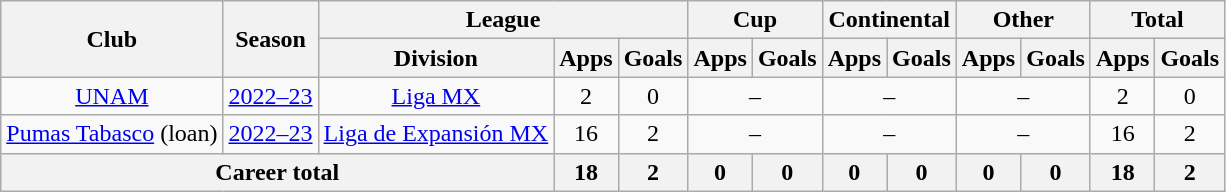<table class="wikitable" style="text-align: center">
<tr>
<th rowspan="2">Club</th>
<th rowspan="2">Season</th>
<th colspan="3">League</th>
<th colspan="2">Cup</th>
<th colspan="2">Continental</th>
<th colspan="2">Other</th>
<th colspan="2">Total</th>
</tr>
<tr>
<th>Division</th>
<th>Apps</th>
<th>Goals</th>
<th>Apps</th>
<th>Goals</th>
<th>Apps</th>
<th>Goals</th>
<th>Apps</th>
<th>Goals</th>
<th>Apps</th>
<th>Goals</th>
</tr>
<tr>
<td><a href='#'>UNAM</a></td>
<td><a href='#'>2022–23</a></td>
<td><a href='#'>Liga MX</a></td>
<td>2</td>
<td>0</td>
<td colspan="2">–</td>
<td colspan="2">–</td>
<td colspan="2">–</td>
<td>2</td>
<td>0</td>
</tr>
<tr>
<td><a href='#'>Pumas Tabasco</a> (loan)</td>
<td><a href='#'>2022–23</a></td>
<td><a href='#'>Liga de Expansión MX</a></td>
<td>16</td>
<td>2</td>
<td colspan="2">–</td>
<td colspan="2">–</td>
<td colspan="2">–</td>
<td>16</td>
<td>2</td>
</tr>
<tr>
<th colspan="3">Career total</th>
<th>18</th>
<th>2</th>
<th>0</th>
<th>0</th>
<th>0</th>
<th>0</th>
<th>0</th>
<th>0</th>
<th>18</th>
<th>2</th>
</tr>
</table>
